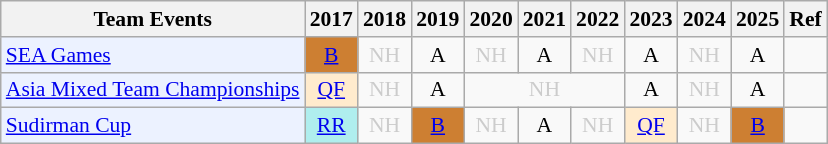<table style='font-size: 90%; text-align:center;' class='wikitable'>
<tr>
<th>Team Events</th>
<th>2017</th>
<th>2018</th>
<th>2019</th>
<th>2020</th>
<th>2021</th>
<th>2022</th>
<th>2023</th>
<th>2024</th>
<th>2025</th>
<th>Ref</th>
</tr>
<tr>
<td bgcolor="#ECF2FF"; align="left"><a href='#'>SEA Games</a></td>
<td bgcolor=CD7F32><a href='#'>B</a></td>
<td style=color:#ccc>NH</td>
<td>A</td>
<td style=color:#ccc>NH</td>
<td>A</td>
<td style=color:#ccc>NH</td>
<td>A</td>
<td style=color:#ccc>NH</td>
<td>A</td>
<td></td>
</tr>
<tr>
<td bgcolor="#ECF2FF"; align="left"><a href='#'>Asia Mixed Team Championships</a></td>
<td bgcolor=FFEBCD><a href='#'>QF</a></td>
<td style=color:#ccc>NH</td>
<td>A</td>
<td colspan="3" style=color:#ccc>NH</td>
<td>A</td>
<td style=color:#ccc>NH</td>
<td>A</td>
<td></td>
</tr>
<tr>
<td bgcolor="#ECF2FF"; align="left"><a href='#'>Sudirman Cup</a></td>
<td bgcolor=AFEEEE><a href='#'>RR</a></td>
<td style=color:#ccc>NH</td>
<td bgcolor=CD7F32><a href='#'>B</a></td>
<td style=color:#ccc>NH</td>
<td>A</td>
<td style=color:#ccc>NH</td>
<td bgcolor=FFEBCD><a href='#'>QF</a></td>
<td style=color:#ccc>NH</td>
<td bgcolor=CD7F32><a href='#'>B</a></td>
<td></td>
</tr>
</table>
